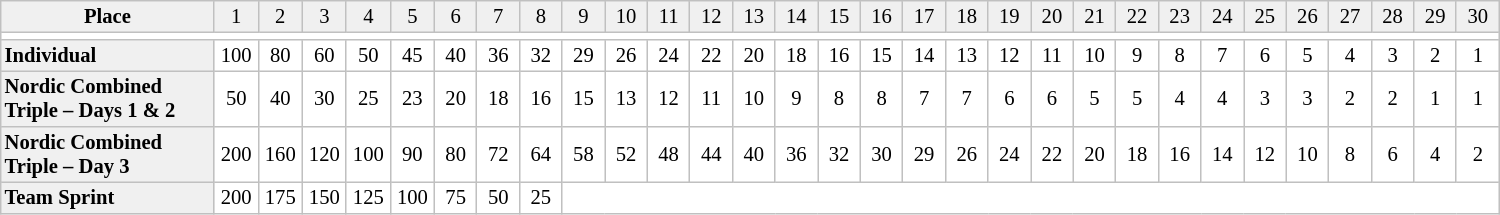<table border="1" cellpadding="2" cellspacing="0" style="border:1px solid #C0C0C0; border-collapse:collapse; font-size:86%; margin-top:1em; text-align:center" width="1000">
<tr bgcolor="#F0F0F0">
<td width=150><strong>Place</strong></td>
<td width=25>1</td>
<td width=25>2</td>
<td width=25>3</td>
<td width=25>4</td>
<td width=25>5</td>
<td width=25>6</td>
<td width=25>7</td>
<td width=25>8</td>
<td width=25>9</td>
<td width=25>10</td>
<td width=25>11</td>
<td width=25>12</td>
<td width=25>13</td>
<td width=25>14</td>
<td width=25>15</td>
<td width=25>16</td>
<td width=25>17</td>
<td width=25>18</td>
<td width=25>19</td>
<td width=25>20</td>
<td width=25>21</td>
<td width=25>22</td>
<td width=25>23</td>
<td width=25>24</td>
<td width=25>25</td>
<td width=25>26</td>
<td width=25>27</td>
<td width=25>28</td>
<td width=25>29</td>
<td width=25>30</td>
</tr>
<tr>
<td colspan=33></td>
</tr>
<tr>
<td bgcolor="#F0F0F0" align=left><strong>Individual</strong></td>
<td>100</td>
<td>80</td>
<td>60</td>
<td>50</td>
<td>45</td>
<td>40</td>
<td>36</td>
<td>32</td>
<td>29</td>
<td>26</td>
<td>24</td>
<td>22</td>
<td>20</td>
<td>18</td>
<td>16</td>
<td>15</td>
<td>14</td>
<td>13</td>
<td>12</td>
<td>11</td>
<td>10</td>
<td>9</td>
<td>8</td>
<td>7</td>
<td>6</td>
<td>5</td>
<td>4</td>
<td>3</td>
<td>2</td>
<td>1</td>
</tr>
<tr>
<td bgcolor="#F0F0F0" align=left><strong>Nordic Combined Triple – Days 1 & 2</strong></td>
<td>50</td>
<td>40</td>
<td>30</td>
<td>25</td>
<td>23</td>
<td>20</td>
<td>18</td>
<td>16</td>
<td>15</td>
<td>13</td>
<td>12</td>
<td>11</td>
<td>10</td>
<td>9</td>
<td>8</td>
<td>8</td>
<td>7</td>
<td>7</td>
<td>6</td>
<td>6</td>
<td>5</td>
<td>5</td>
<td>4</td>
<td>4</td>
<td>3</td>
<td>3</td>
<td>2</td>
<td>2</td>
<td>1</td>
<td>1</td>
</tr>
<tr>
<td bgcolor="#F0F0F0" align=left><strong>Nordic Combined Triple – Day 3</strong></td>
<td>200</td>
<td>160</td>
<td>120</td>
<td>100</td>
<td>90</td>
<td>80</td>
<td>72</td>
<td>64</td>
<td>58</td>
<td>52</td>
<td>48</td>
<td>44</td>
<td>40</td>
<td>36</td>
<td>32</td>
<td>30</td>
<td>29</td>
<td>26</td>
<td>24</td>
<td>22</td>
<td>20</td>
<td>18</td>
<td>16</td>
<td>14</td>
<td>12</td>
<td>10</td>
<td>8</td>
<td>6</td>
<td>4</td>
<td>2</td>
</tr>
<tr>
<td bgcolor="#F0F0F0" align=left><strong>Team Sprint</strong></td>
<td>200</td>
<td>175</td>
<td>150</td>
<td>125</td>
<td>100</td>
<td>75</td>
<td>50</td>
<td>25</td>
</tr>
</table>
